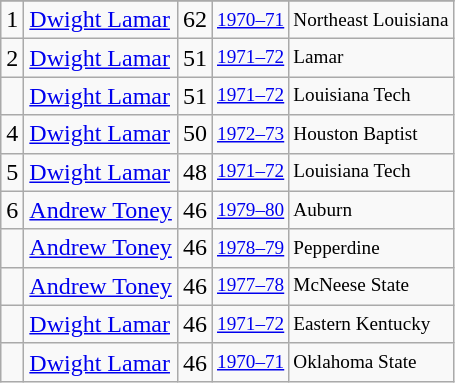<table class="wikitable">
<tr>
</tr>
<tr>
<td>1</td>
<td><a href='#'>Dwight Lamar</a></td>
<td>62</td>
<td style="font-size:80%;"><a href='#'>1970–71</a></td>
<td style="font-size:80%;">Northeast Louisiana</td>
</tr>
<tr>
<td>2</td>
<td><a href='#'>Dwight Lamar</a></td>
<td>51</td>
<td style="font-size:80%;"><a href='#'>1971–72</a></td>
<td style="font-size:80%;">Lamar</td>
</tr>
<tr>
<td></td>
<td><a href='#'>Dwight Lamar</a></td>
<td>51</td>
<td style="font-size:80%;"><a href='#'>1971–72</a></td>
<td style="font-size:80%;">Louisiana Tech</td>
</tr>
<tr>
<td>4</td>
<td><a href='#'>Dwight Lamar</a></td>
<td>50</td>
<td style="font-size:80%;"><a href='#'>1972–73</a></td>
<td style="font-size:80%;">Houston Baptist</td>
</tr>
<tr>
<td>5</td>
<td><a href='#'>Dwight Lamar</a></td>
<td>48</td>
<td style="font-size:80%;"><a href='#'>1971–72</a></td>
<td style="font-size:80%;">Louisiana Tech</td>
</tr>
<tr>
<td>6</td>
<td><a href='#'>Andrew Toney</a></td>
<td>46</td>
<td style="font-size:80%;"><a href='#'>1979–80</a></td>
<td style="font-size:80%;">Auburn</td>
</tr>
<tr>
<td></td>
<td><a href='#'>Andrew Toney</a></td>
<td>46</td>
<td style="font-size:80%;"><a href='#'>1978–79</a></td>
<td style="font-size:80%;">Pepperdine</td>
</tr>
<tr>
<td></td>
<td><a href='#'>Andrew Toney</a></td>
<td>46</td>
<td style="font-size:80%;"><a href='#'>1977–78</a></td>
<td style="font-size:80%;">McNeese State</td>
</tr>
<tr>
<td></td>
<td><a href='#'>Dwight Lamar</a></td>
<td>46</td>
<td style="font-size:80%;"><a href='#'>1971–72</a></td>
<td style="font-size:80%;">Eastern Kentucky</td>
</tr>
<tr>
<td></td>
<td><a href='#'>Dwight Lamar</a></td>
<td>46</td>
<td style="font-size:80%;"><a href='#'>1970–71</a></td>
<td style="font-size:80%;">Oklahoma State</td>
</tr>
</table>
